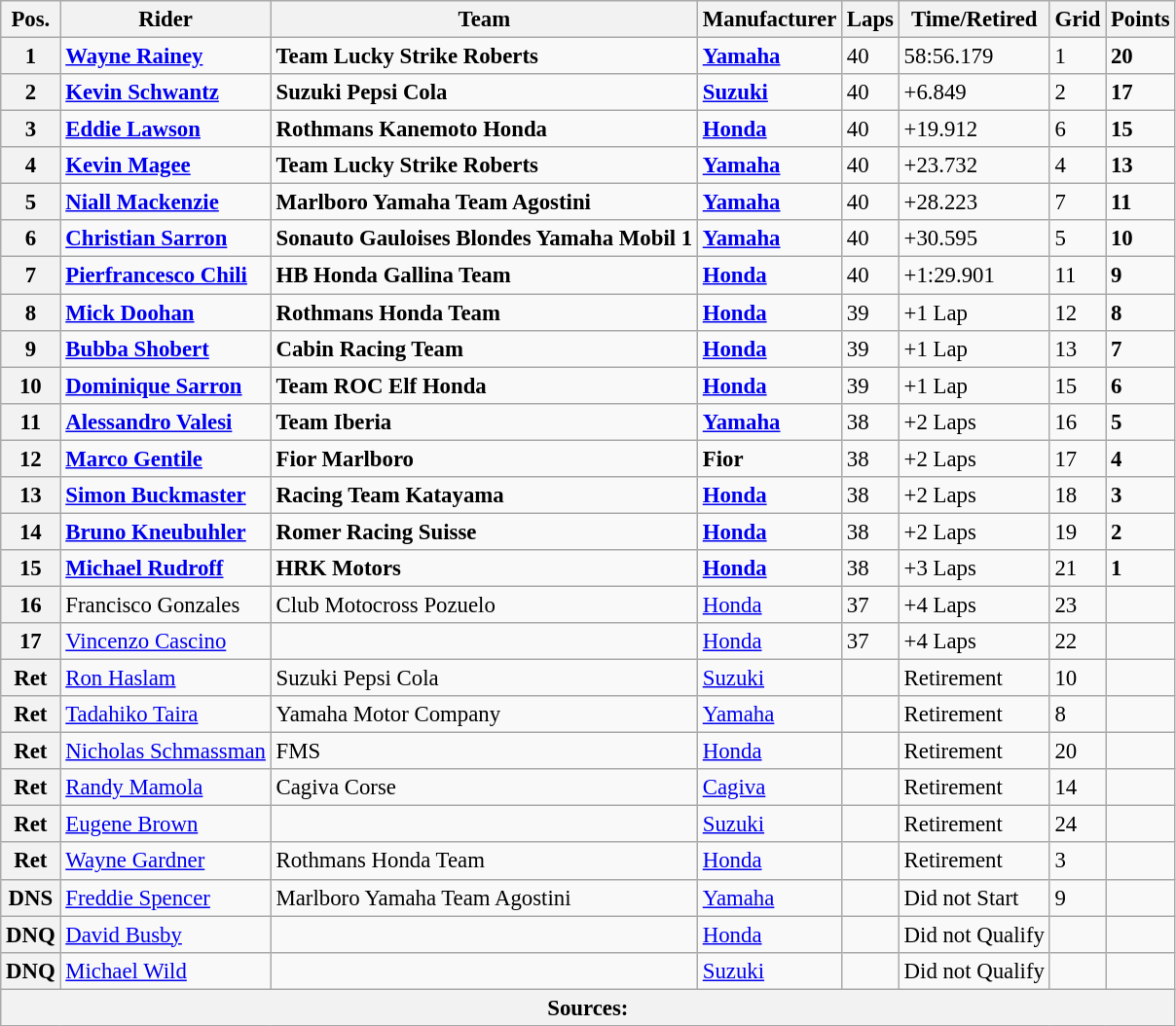<table class="wikitable" style="font-size: 95%;">
<tr>
<th>Pos.</th>
<th>Rider</th>
<th>Team</th>
<th>Manufacturer</th>
<th>Laps</th>
<th>Time/Retired</th>
<th>Grid</th>
<th>Points</th>
</tr>
<tr>
<th>1</th>
<td> <strong><a href='#'>Wayne Rainey</a></strong></td>
<td><strong>Team Lucky Strike Roberts</strong></td>
<td><strong><a href='#'>Yamaha</a></strong></td>
<td>40</td>
<td>58:56.179</td>
<td>1</td>
<td><strong>20</strong></td>
</tr>
<tr>
<th>2</th>
<td> <strong><a href='#'>Kevin Schwantz</a></strong></td>
<td><strong>Suzuki Pepsi Cola</strong></td>
<td><strong><a href='#'>Suzuki</a></strong></td>
<td>40</td>
<td>+6.849</td>
<td>2</td>
<td><strong>17</strong></td>
</tr>
<tr>
<th>3</th>
<td> <strong><a href='#'>Eddie Lawson</a></strong></td>
<td><strong>Rothmans Kanemoto Honda</strong></td>
<td><strong><a href='#'>Honda</a></strong></td>
<td>40</td>
<td>+19.912</td>
<td>6</td>
<td><strong>15</strong></td>
</tr>
<tr>
<th>4</th>
<td> <strong><a href='#'>Kevin Magee</a></strong></td>
<td><strong>Team Lucky Strike Roberts</strong></td>
<td><strong><a href='#'>Yamaha</a></strong></td>
<td>40</td>
<td>+23.732</td>
<td>4</td>
<td><strong>13</strong></td>
</tr>
<tr>
<th>5</th>
<td> <strong><a href='#'>Niall Mackenzie</a></strong></td>
<td><strong>Marlboro Yamaha Team Agostini</strong></td>
<td><strong><a href='#'>Yamaha</a></strong></td>
<td>40</td>
<td>+28.223</td>
<td>7</td>
<td><strong>11</strong></td>
</tr>
<tr>
<th>6</th>
<td> <strong><a href='#'>Christian Sarron</a></strong></td>
<td><strong>Sonauto Gauloises Blondes Yamaha Mobil 1</strong></td>
<td><strong><a href='#'>Yamaha</a></strong></td>
<td>40</td>
<td>+30.595</td>
<td>5</td>
<td><strong>10</strong></td>
</tr>
<tr>
<th>7</th>
<td> <strong><a href='#'>Pierfrancesco Chili</a></strong></td>
<td><strong>HB Honda Gallina Team</strong></td>
<td><strong><a href='#'>Honda</a></strong></td>
<td>40</td>
<td>+1:29.901</td>
<td>11</td>
<td><strong>9</strong></td>
</tr>
<tr>
<th>8</th>
<td> <strong><a href='#'>Mick Doohan</a></strong></td>
<td><strong>Rothmans Honda Team</strong></td>
<td><strong><a href='#'>Honda</a></strong></td>
<td>39</td>
<td>+1 Lap</td>
<td>12</td>
<td><strong>8</strong></td>
</tr>
<tr>
<th>9</th>
<td> <strong><a href='#'>Bubba Shobert</a></strong></td>
<td><strong>Cabin Racing Team</strong></td>
<td><strong><a href='#'>Honda</a></strong></td>
<td>39</td>
<td>+1 Lap</td>
<td>13</td>
<td><strong>7</strong></td>
</tr>
<tr>
<th>10</th>
<td> <strong><a href='#'>Dominique Sarron</a></strong></td>
<td><strong>Team ROC Elf Honda</strong></td>
<td><strong><a href='#'>Honda</a></strong></td>
<td>39</td>
<td>+1 Lap</td>
<td>15</td>
<td><strong>6</strong></td>
</tr>
<tr>
<th>11</th>
<td> <strong><a href='#'>Alessandro Valesi</a></strong></td>
<td><strong>Team Iberia</strong></td>
<td><strong><a href='#'>Yamaha</a></strong></td>
<td>38</td>
<td>+2 Laps</td>
<td>16</td>
<td><strong>5</strong></td>
</tr>
<tr>
<th>12</th>
<td> <strong><a href='#'>Marco Gentile</a></strong></td>
<td><strong>Fior Marlboro</strong></td>
<td><strong>Fior</strong></td>
<td>38</td>
<td>+2 Laps</td>
<td>17</td>
<td><strong>4</strong></td>
</tr>
<tr>
<th>13</th>
<td> <strong><a href='#'>Simon Buckmaster</a></strong></td>
<td><strong>Racing Team Katayama</strong></td>
<td><strong><a href='#'>Honda</a></strong></td>
<td>38</td>
<td>+2 Laps</td>
<td>18</td>
<td><strong>3</strong></td>
</tr>
<tr>
<th>14</th>
<td> <strong><a href='#'>Bruno Kneubuhler</a></strong></td>
<td><strong>Romer Racing Suisse</strong></td>
<td><strong><a href='#'>Honda</a></strong></td>
<td>38</td>
<td>+2 Laps</td>
<td>19</td>
<td><strong>2</strong></td>
</tr>
<tr>
<th>15</th>
<td> <strong><a href='#'>Michael Rudroff</a></strong></td>
<td><strong>HRK Motors</strong></td>
<td><strong><a href='#'>Honda</a></strong></td>
<td>38</td>
<td>+3 Laps</td>
<td>21</td>
<td><strong>1</strong></td>
</tr>
<tr>
<th>16</th>
<td> Francisco Gonzales</td>
<td>Club Motocross Pozuelo</td>
<td><a href='#'>Honda</a></td>
<td>37</td>
<td>+4 Laps</td>
<td>23</td>
<td></td>
</tr>
<tr>
<th>17</th>
<td> <a href='#'>Vincenzo Cascino</a></td>
<td></td>
<td><a href='#'>Honda</a></td>
<td>37</td>
<td>+4 Laps</td>
<td>22</td>
<td></td>
</tr>
<tr>
<th>Ret</th>
<td> <a href='#'>Ron Haslam</a></td>
<td>Suzuki Pepsi Cola</td>
<td><a href='#'>Suzuki</a></td>
<td></td>
<td>Retirement</td>
<td>10</td>
<td></td>
</tr>
<tr>
<th>Ret</th>
<td> <a href='#'>Tadahiko Taira</a></td>
<td>Yamaha Motor Company</td>
<td><a href='#'>Yamaha</a></td>
<td></td>
<td>Retirement</td>
<td>8</td>
<td></td>
</tr>
<tr>
<th>Ret</th>
<td> <a href='#'>Nicholas Schmassman</a></td>
<td>FMS</td>
<td><a href='#'>Honda</a></td>
<td></td>
<td>Retirement</td>
<td>20</td>
<td></td>
</tr>
<tr>
<th>Ret</th>
<td> <a href='#'>Randy Mamola</a></td>
<td>Cagiva Corse</td>
<td><a href='#'>Cagiva</a></td>
<td></td>
<td>Retirement</td>
<td>14</td>
<td></td>
</tr>
<tr>
<th>Ret</th>
<td> <a href='#'>Eugene Brown</a></td>
<td></td>
<td><a href='#'>Suzuki</a></td>
<td></td>
<td>Retirement</td>
<td>24</td>
<td></td>
</tr>
<tr>
<th>Ret</th>
<td> <a href='#'>Wayne Gardner</a></td>
<td>Rothmans Honda Team</td>
<td><a href='#'>Honda</a></td>
<td></td>
<td>Retirement</td>
<td>3</td>
<td></td>
</tr>
<tr>
<th>DNS</th>
<td> <a href='#'>Freddie Spencer</a></td>
<td>Marlboro Yamaha Team Agostini</td>
<td><a href='#'>Yamaha</a></td>
<td></td>
<td>Did not Start</td>
<td>9</td>
<td></td>
</tr>
<tr>
<th>DNQ</th>
<td> <a href='#'>David Busby</a></td>
<td></td>
<td><a href='#'>Honda</a></td>
<td></td>
<td>Did not Qualify</td>
<td></td>
<td></td>
</tr>
<tr>
<th>DNQ</th>
<td> <a href='#'>Michael Wild</a></td>
<td></td>
<td><a href='#'>Suzuki</a></td>
<td></td>
<td>Did not Qualify</td>
<td></td>
<td></td>
</tr>
<tr>
<th colspan="10">Sources:</th>
</tr>
</table>
